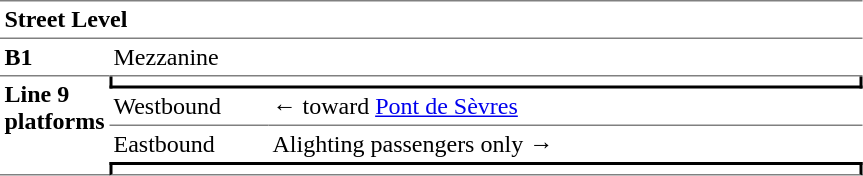<table cellspacing="0" cellpadding="3" border="0">
<tr>
<td colspan="3" style="border-bottom:solid 1px gray;border-top:solid 1px gray;" width="50" valign="top"><strong>Street Level</strong></td>
</tr>
<tr>
<td style="border-bottom:solid 1px gray;" width="50" valign="top"><strong>B1</strong></td>
<td colspan="2" style="border-bottom:solid 1px gray;" width="100" valign="top">Mezzanine</td>
</tr>
<tr>
<td rowspan="10" style="border-bottom:solid 1px gray;" width="50" valign="top"><strong>Line 9 platforms</strong></td>
<td colspan="2" style="border-right:solid 2px black;border-left:solid 2px black;border-bottom:solid 2px black;text-align:center;"></td>
</tr>
<tr>
<td style="border-bottom:solid 1px gray;" width="100">Westbound</td>
<td style="border-bottom:solid 1px gray;" width="390">←   toward <a href='#'>Pont de Sèvres</a> </td>
</tr>
<tr>
<td>Eastbound</td>
<td>   Alighting passengers only →</td>
</tr>
<tr>
<td colspan="2" style="border-top:solid 2px black;border-right:solid 2px black;border-left:solid 2px black;border-bottom:solid 1px gray;text-align:center;"></td>
</tr>
</table>
